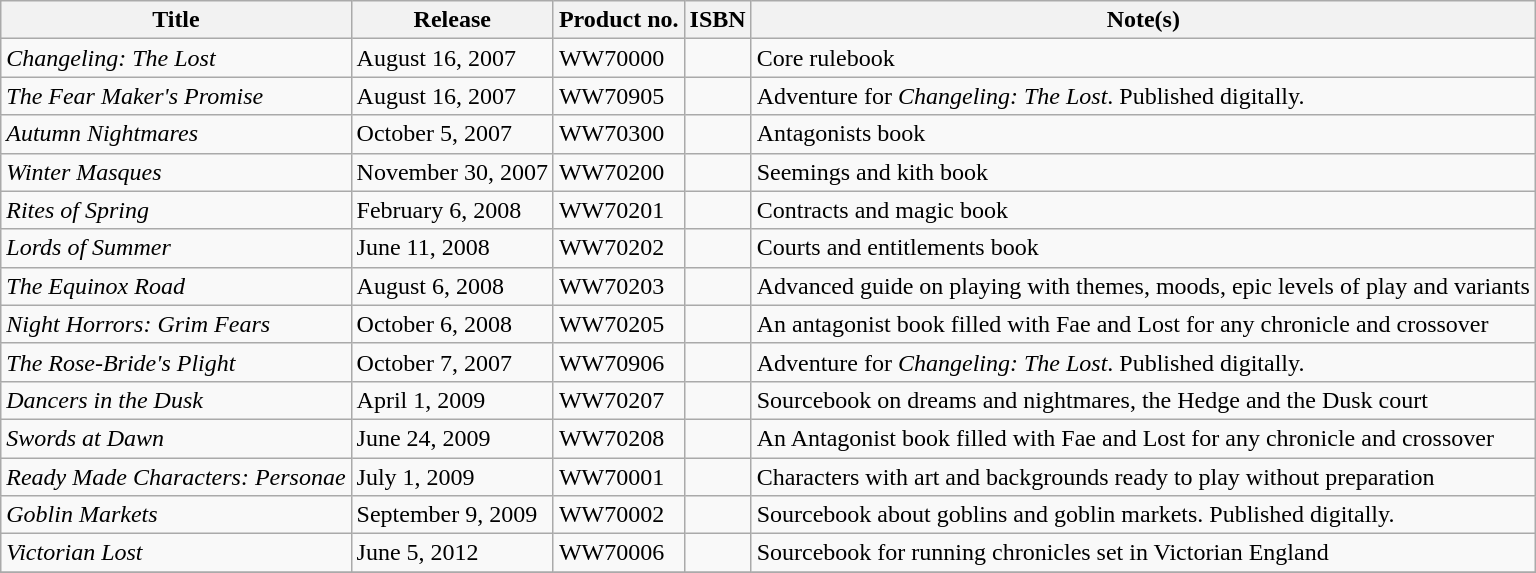<table class="wikitable sortable">
<tr>
<th>Title</th>
<th>Release</th>
<th>Product no.</th>
<th>ISBN</th>
<th>Note(s)</th>
</tr>
<tr>
<td><em>Changeling: The Lost</em></td>
<td>August 16, 2007</td>
<td>WW70000</td>
<td></td>
<td>Core rulebook</td>
</tr>
<tr>
<td><em>The Fear Maker's Promise</em></td>
<td>August 16, 2007</td>
<td>WW70905</td>
<td></td>
<td>Adventure for <em>Changeling: The Lost</em>. Published digitally.</td>
</tr>
<tr>
<td><em>Autumn Nightmares</em></td>
<td>October 5, 2007</td>
<td>WW70300</td>
<td></td>
<td>Antagonists book</td>
</tr>
<tr>
<td><em>Winter Masques</em></td>
<td>November 30, 2007</td>
<td>WW70200</td>
<td></td>
<td>Seemings and kith book</td>
</tr>
<tr>
<td><em>Rites of Spring</em></td>
<td>February 6, 2008</td>
<td>WW70201</td>
<td></td>
<td>Contracts and magic book</td>
</tr>
<tr>
<td><em>Lords of Summer</em></td>
<td>June 11, 2008</td>
<td>WW70202</td>
<td></td>
<td>Courts and entitlements book</td>
</tr>
<tr>
<td><em>The Equinox Road</em></td>
<td>August 6, 2008</td>
<td>WW70203</td>
<td></td>
<td>Advanced guide on playing with themes, moods, epic levels of play and variants</td>
</tr>
<tr>
<td><em>Night Horrors: Grim Fears</em></td>
<td>October 6, 2008</td>
<td>WW70205</td>
<td></td>
<td>An antagonist book filled with Fae and Lost for any chronicle and crossover</td>
</tr>
<tr>
<td><em>The Rose-Bride's Plight</em></td>
<td>October 7, 2007</td>
<td>WW70906</td>
<td></td>
<td>Adventure for <em>Changeling: The Lost</em>. Published digitally.</td>
</tr>
<tr>
<td><em>Dancers in the Dusk</em></td>
<td>April 1, 2009</td>
<td>WW70207</td>
<td></td>
<td>Sourcebook on dreams and nightmares, the Hedge and the Dusk court</td>
</tr>
<tr>
<td><em>Swords at Dawn</em></td>
<td>June 24, 2009</td>
<td>WW70208</td>
<td></td>
<td>An Antagonist book filled with Fae and Lost for any chronicle and crossover</td>
</tr>
<tr>
<td><em>Ready Made Characters: Personae</em></td>
<td>July 1, 2009</td>
<td>WW70001</td>
<td></td>
<td>Characters with art and backgrounds ready to play without preparation</td>
</tr>
<tr>
<td><em>Goblin Markets</em></td>
<td>September 9, 2009</td>
<td>WW70002</td>
<td></td>
<td>Sourcebook about goblins and goblin markets. Published digitally.</td>
</tr>
<tr>
<td><em>Victorian Lost</em></td>
<td>June 5, 2012</td>
<td>WW70006</td>
<td></td>
<td>Sourcebook for running chronicles set in Victorian England</td>
</tr>
<tr>
</tr>
</table>
